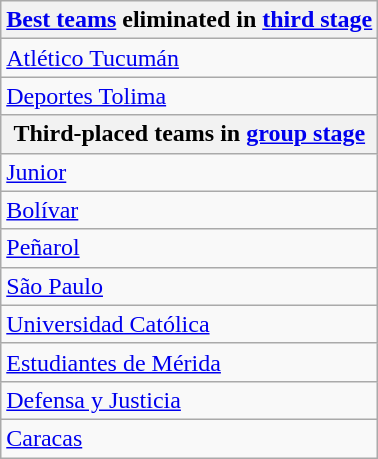<table class="wikitable">
<tr>
<th><a href='#'>Best teams</a> eliminated in <a href='#'>third stage</a></th>
</tr>
<tr>
<td> <a href='#'>Atlético Tucumán</a></td>
</tr>
<tr>
<td> <a href='#'>Deportes Tolima</a></td>
</tr>
<tr>
<th>Third-placed teams in <a href='#'>group stage</a></th>
</tr>
<tr>
<td> <a href='#'>Junior</a></td>
</tr>
<tr>
<td> <a href='#'>Bolívar</a></td>
</tr>
<tr>
<td> <a href='#'>Peñarol</a></td>
</tr>
<tr>
<td> <a href='#'>São Paulo</a></td>
</tr>
<tr>
<td> <a href='#'>Universidad Católica</a></td>
</tr>
<tr>
<td> <a href='#'>Estudiantes de Mérida</a></td>
</tr>
<tr>
<td> <a href='#'>Defensa y Justicia</a></td>
</tr>
<tr>
<td> <a href='#'>Caracas</a></td>
</tr>
</table>
